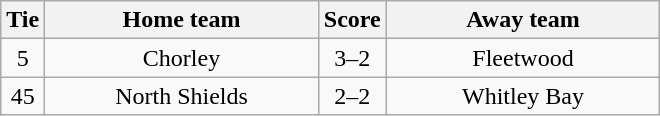<table class="wikitable" style="text-align:center;">
<tr>
<th width=20>Tie</th>
<th width=175>Home team</th>
<th width=20>Score</th>
<th width=175>Away team</th>
</tr>
<tr>
<td>5</td>
<td>Chorley</td>
<td>3–2</td>
<td>Fleetwood</td>
</tr>
<tr>
<td>45</td>
<td>North Shields</td>
<td>2–2</td>
<td>Whitley Bay</td>
</tr>
</table>
